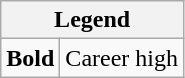<table class="wikitable mw-collapsible">
<tr>
<th colspan="2">Legend</th>
</tr>
<tr>
<td><strong>Bold</strong></td>
<td>Career high</td>
</tr>
</table>
